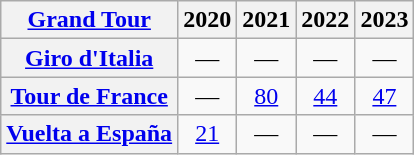<table class="wikitable plainrowheaders">
<tr>
<th scope="col"><a href='#'>Grand Tour</a></th>
<th scope="col">2020</th>
<th scope="col">2021</th>
<th scope="col">2022</th>
<th scope="col">2023</th>
</tr>
<tr style="text-align:center;">
<th scope="row"> <a href='#'>Giro d'Italia</a></th>
<td>—</td>
<td>—</td>
<td>—</td>
<td>—</td>
</tr>
<tr style="text-align:center;">
<th scope="row"> <a href='#'>Tour de France</a></th>
<td>—</td>
<td><a href='#'>80</a></td>
<td><a href='#'>44</a></td>
<td><a href='#'>47</a></td>
</tr>
<tr style="text-align:center;">
<th scope="row"> <a href='#'>Vuelta a España</a></th>
<td><a href='#'>21</a></td>
<td>—</td>
<td>—</td>
<td>—</td>
</tr>
</table>
